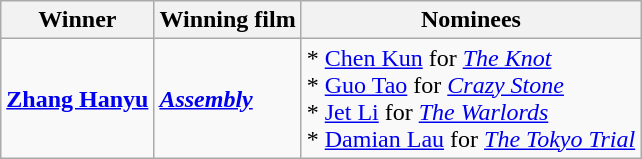<table class="wikitable">
<tr>
<th>Winner</th>
<th>Winning film</th>
<th>Nominees</th>
</tr>
<tr>
<td><strong><a href='#'>Zhang Hanyu</a></strong></td>
<td><strong><em><a href='#'>Assembly</a></em></strong></td>
<td>* <a href='#'>Chen Kun</a> for <em><a href='#'>The Knot</a></em><br> * <a href='#'>Guo Tao</a> for <em><a href='#'>Crazy Stone</a></em><br> * <a href='#'>Jet Li</a> for <em><a href='#'>The Warlords</a></em><br> * <a href='#'>Damian Lau</a> for <em><a href='#'>The Tokyo Trial</a></em></td>
</tr>
</table>
